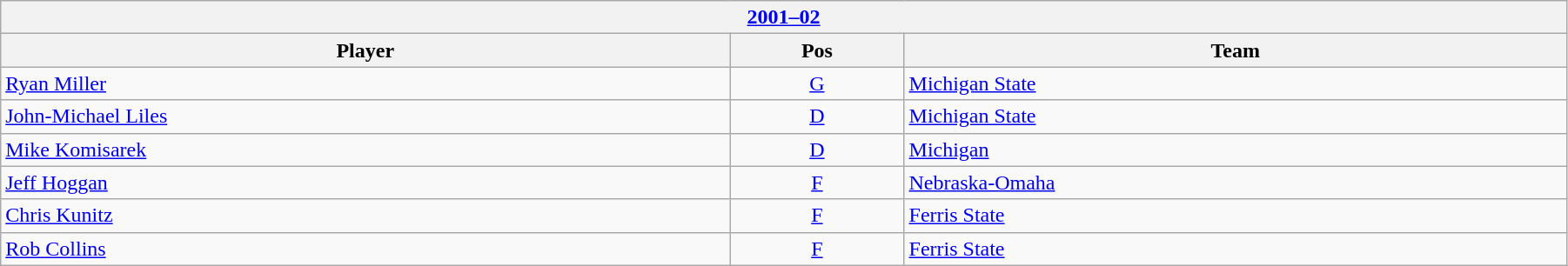<table class="wikitable" width=95%>
<tr>
<th colspan=3><a href='#'>2001–02</a></th>
</tr>
<tr>
<th>Player</th>
<th>Pos</th>
<th>Team</th>
</tr>
<tr>
<td><a href='#'>Ryan Miller</a></td>
<td style="text-align:center;"><a href='#'>G</a></td>
<td><a href='#'>Michigan State</a></td>
</tr>
<tr>
<td><a href='#'>John-Michael Liles</a></td>
<td style="text-align:center;"><a href='#'>D</a></td>
<td><a href='#'>Michigan State</a></td>
</tr>
<tr>
<td><a href='#'>Mike Komisarek</a></td>
<td style="text-align:center;"><a href='#'>D</a></td>
<td><a href='#'>Michigan</a></td>
</tr>
<tr>
<td><a href='#'>Jeff Hoggan</a></td>
<td style="text-align:center;"><a href='#'>F</a></td>
<td><a href='#'>Nebraska-Omaha</a></td>
</tr>
<tr>
<td><a href='#'>Chris Kunitz</a></td>
<td style="text-align:center;"><a href='#'>F</a></td>
<td><a href='#'>Ferris State</a></td>
</tr>
<tr>
<td><a href='#'>Rob Collins</a></td>
<td style="text-align:center;"><a href='#'>F</a></td>
<td><a href='#'>Ferris State</a></td>
</tr>
</table>
